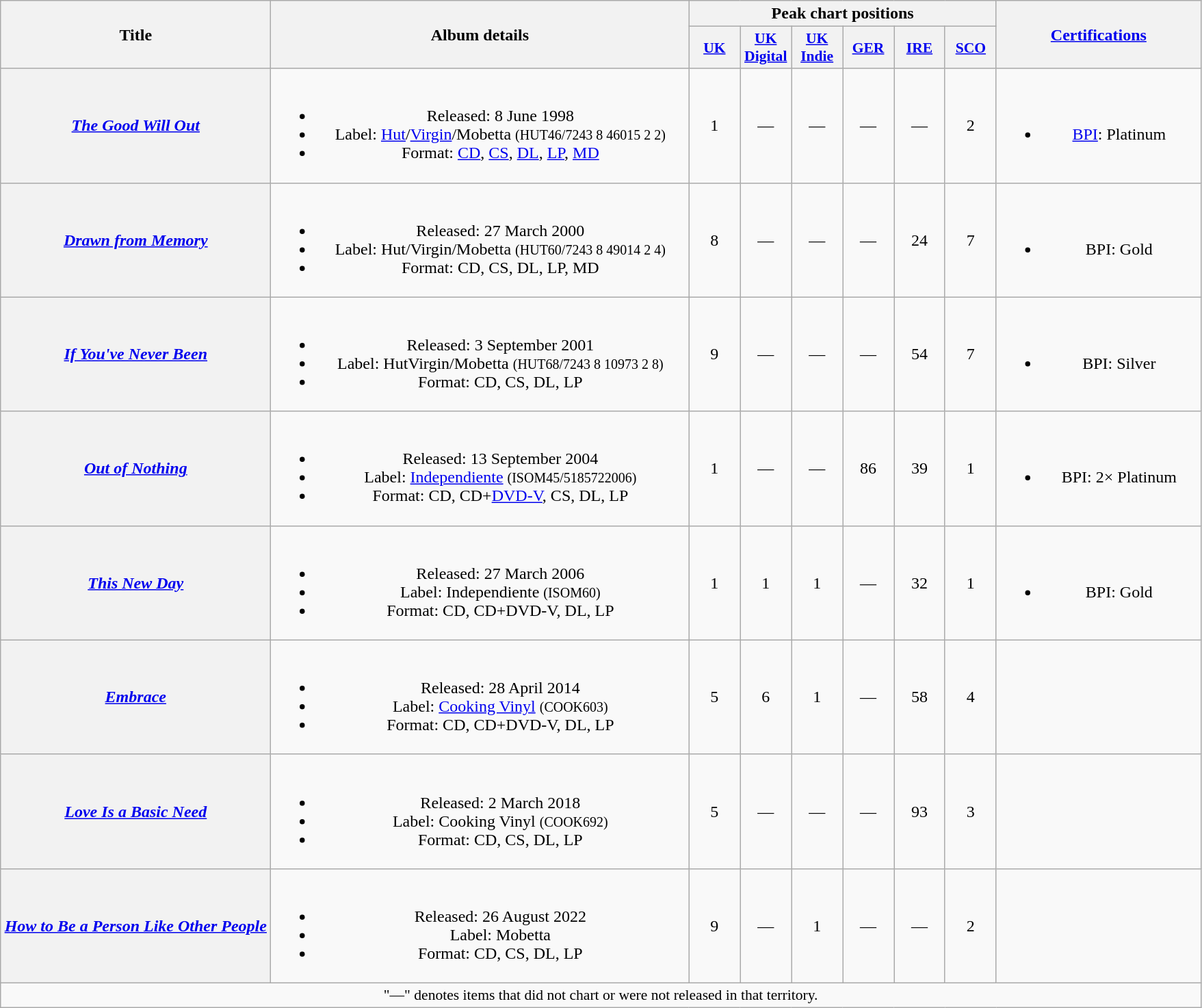<table class="wikitable plainrowheaders" style="text-align:center;">
<tr>
<th scope="col" rowspan="2" style="width:16em;">Title</th>
<th scope="col" rowspan="2" style="width:25em;">Album details</th>
<th scope="col" colspan="6">Peak chart positions</th>
<th rowspan="2" style="width:12em;"><a href='#'>Certifications</a></th>
</tr>
<tr>
<th style="width:3em;font-size:90%;"><a href='#'>UK</a><br></th>
<th style="width:3em;font-size:90%;"><a href='#'>UK<br>Digital</a><br></th>
<th style="width:3em;font-size:90%;"><a href='#'>UK<br>Indie</a><br></th>
<th style="width:3em;font-size:90%;"><a href='#'>GER</a><br></th>
<th style="width:3em;font-size:90%;"><a href='#'>IRE</a><br></th>
<th style="width:3em;font-size:90%;"><a href='#'>SCO</a><br></th>
</tr>
<tr>
<th scope="row"><em><a href='#'>The Good Will Out</a></em></th>
<td><br><ul><li>Released: 8 June 1998</li><li>Label: <a href='#'>Hut</a>/<a href='#'>Virgin</a>/Mobetta <small>(HUT46/7243 8 46015 2 2)</small></li><li>Format: <a href='#'>CD</a>, <a href='#'>CS</a>, <a href='#'>DL</a>, <a href='#'>LP</a>, <a href='#'>MD</a></li></ul></td>
<td>1</td>
<td>—</td>
<td>—</td>
<td>—</td>
<td>—</td>
<td>2</td>
<td><br><ul><li><a href='#'>BPI</a>: Platinum</li></ul></td>
</tr>
<tr>
<th scope="row"><em><a href='#'>Drawn from Memory</a></em></th>
<td><br><ul><li>Released: 27 March 2000</li><li>Label: Hut/Virgin/Mobetta <small>(HUT60/7243 8 49014 2 4)</small></li><li>Format: CD, CS, DL, LP, MD</li></ul></td>
<td>8</td>
<td>—</td>
<td>—</td>
<td>—</td>
<td>24</td>
<td>7</td>
<td><br><ul><li>BPI: Gold</li></ul></td>
</tr>
<tr>
<th scope="row"><em><a href='#'>If You've Never Been</a></em></th>
<td><br><ul><li>Released: 3 September 2001</li><li>Label: HutVirgin/Mobetta <small>(HUT68/7243 8 10973 2 8)</small></li><li>Format: CD, CS, DL, LP</li></ul></td>
<td>9</td>
<td>—</td>
<td>—</td>
<td>—</td>
<td>54</td>
<td>7</td>
<td><br><ul><li>BPI: Silver</li></ul></td>
</tr>
<tr>
<th scope="row"><em><a href='#'>Out of Nothing</a></em></th>
<td><br><ul><li>Released: 13 September 2004</li><li>Label: <a href='#'>Independiente</a> <small>(ISOM45/5185722006)</small></li><li>Format: CD, CD+<a href='#'>DVD-V</a>, CS, DL, LP</li></ul></td>
<td>1</td>
<td>—</td>
<td>—</td>
<td>86</td>
<td>39</td>
<td>1</td>
<td><br><ul><li>BPI: 2× Platinum</li></ul></td>
</tr>
<tr>
<th scope="row"><em><a href='#'>This New Day</a></em></th>
<td><br><ul><li>Released: 27 March 2006</li><li>Label: Independiente <small>(ISOM60)</small></li><li>Format: CD, CD+DVD-V, DL, LP</li></ul></td>
<td>1</td>
<td>1</td>
<td>1</td>
<td>—</td>
<td>32</td>
<td>1</td>
<td><br><ul><li>BPI: Gold</li></ul></td>
</tr>
<tr>
<th scope="row"><em><a href='#'>Embrace</a></em></th>
<td><br><ul><li>Released: 28 April 2014</li><li>Label: <a href='#'>Cooking Vinyl</a> <small>(COOK603)</small></li><li>Format: CD, CD+DVD-V, DL, LP</li></ul></td>
<td>5</td>
<td>6</td>
<td>1</td>
<td>—</td>
<td>58</td>
<td>4</td>
<td></td>
</tr>
<tr>
<th scope="row"><em><a href='#'>Love Is a Basic Need</a></em></th>
<td><br><ul><li>Released: 2 March 2018</li><li>Label: Cooking Vinyl <small>(COOK692)</small></li><li>Format: CD, CS, DL, LP</li></ul></td>
<td>5</td>
<td>—</td>
<td>—</td>
<td>—</td>
<td>93<br></td>
<td>3</td>
<td></td>
</tr>
<tr>
<th scope="row"><em><a href='#'>How to Be a Person Like Other People</a></em></th>
<td><br><ul><li>Released: 26 August 2022</li><li>Label: Mobetta</li><li>Format: CD, CS, DL, LP</li></ul></td>
<td>9</td>
<td>—</td>
<td>1</td>
<td>—</td>
<td>—</td>
<td>2</td>
<td></td>
</tr>
<tr>
<td align="center" colspan="15" style="font-size:90%">"—" denotes items that did not chart or were not released in that territory.</td>
</tr>
</table>
